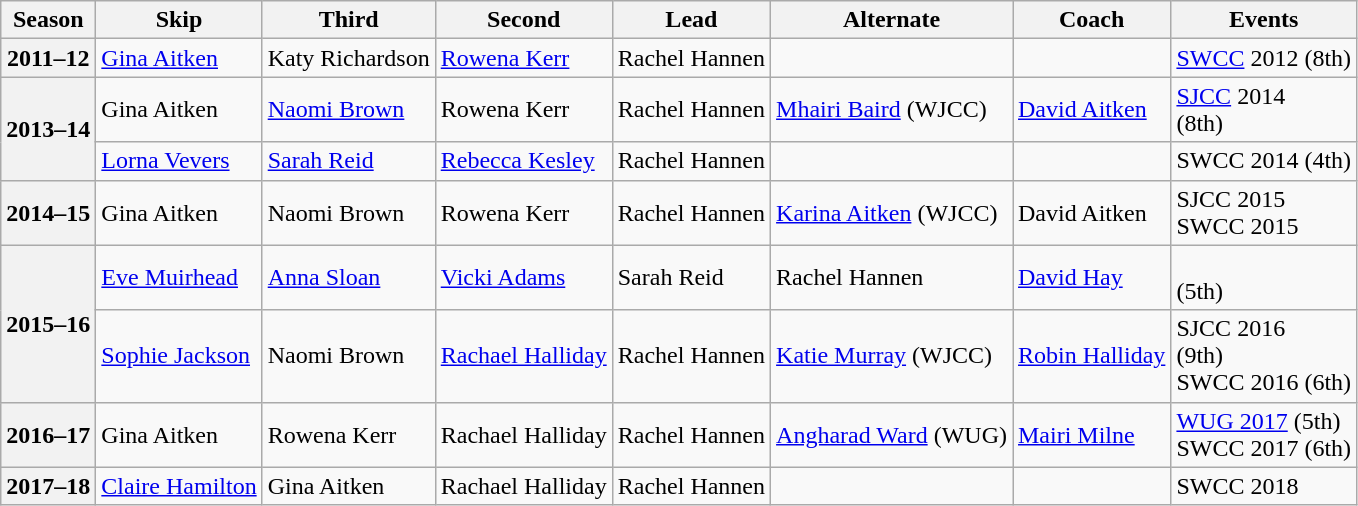<table class="wikitable">
<tr>
<th scope="col">Season</th>
<th scope="col">Skip</th>
<th scope="col">Third</th>
<th scope="col">Second</th>
<th scope="col">Lead</th>
<th scope="col">Alternate</th>
<th scope="col">Coach</th>
<th scope="col">Events</th>
</tr>
<tr>
<th scope="row">2011–12</th>
<td><a href='#'>Gina Aitken</a></td>
<td>Katy Richardson</td>
<td><a href='#'>Rowena Kerr</a></td>
<td>Rachel Hannen</td>
<td></td>
<td></td>
<td><a href='#'>SWCC</a> 2012 (8th)</td>
</tr>
<tr>
<th scope="row" rowspan=2>2013–14</th>
<td>Gina Aitken</td>
<td><a href='#'>Naomi Brown</a></td>
<td>Rowena Kerr</td>
<td>Rachel Hannen</td>
<td><a href='#'>Mhairi Baird</a> (WJCC)</td>
<td><a href='#'>David Aitken</a></td>
<td><a href='#'>SJCC</a> 2014 <br> (8th)</td>
</tr>
<tr>
<td><a href='#'>Lorna Vevers</a></td>
<td><a href='#'>Sarah Reid</a></td>
<td><a href='#'>Rebecca Kesley</a></td>
<td>Rachel Hannen</td>
<td></td>
<td></td>
<td>SWCC 2014 (4th)</td>
</tr>
<tr>
<th scope="row">2014–15</th>
<td>Gina Aitken</td>
<td>Naomi Brown</td>
<td>Rowena Kerr</td>
<td>Rachel Hannen</td>
<td><a href='#'>Karina Aitken</a> (WJCC)</td>
<td>David Aitken</td>
<td>SJCC 2015 <br>SWCC 2015 <br> </td>
</tr>
<tr>
<th scope="row" rowspan=2>2015–16</th>
<td><a href='#'>Eve Muirhead</a></td>
<td><a href='#'>Anna Sloan</a></td>
<td><a href='#'>Vicki Adams</a></td>
<td>Sarah Reid</td>
<td>Rachel Hannen</td>
<td><a href='#'>David Hay</a></td>
<td> <br> (5th)</td>
</tr>
<tr>
<td><a href='#'>Sophie Jackson</a></td>
<td>Naomi Brown</td>
<td><a href='#'>Rachael Halliday</a></td>
<td>Rachel Hannen</td>
<td><a href='#'>Katie Murray</a> (WJCC)</td>
<td><a href='#'>Robin Halliday</a></td>
<td>SJCC 2016 <br> (9th)<br>SWCC 2016 (6th)</td>
</tr>
<tr>
<th scope="row">2016–17</th>
<td>Gina Aitken</td>
<td>Rowena Kerr</td>
<td>Rachael Halliday</td>
<td>Rachel Hannen</td>
<td><a href='#'>Angharad Ward</a> (WUG)</td>
<td><a href='#'>Mairi Milne</a></td>
<td><a href='#'>WUG 2017</a> (5th)<br>SWCC 2017 (6th)</td>
</tr>
<tr>
<th scope="row">2017–18</th>
<td><a href='#'>Claire Hamilton</a></td>
<td>Gina Aitken</td>
<td>Rachael Halliday</td>
<td>Rachel Hannen</td>
<td></td>
<td></td>
<td>SWCC 2018 </td>
</tr>
</table>
